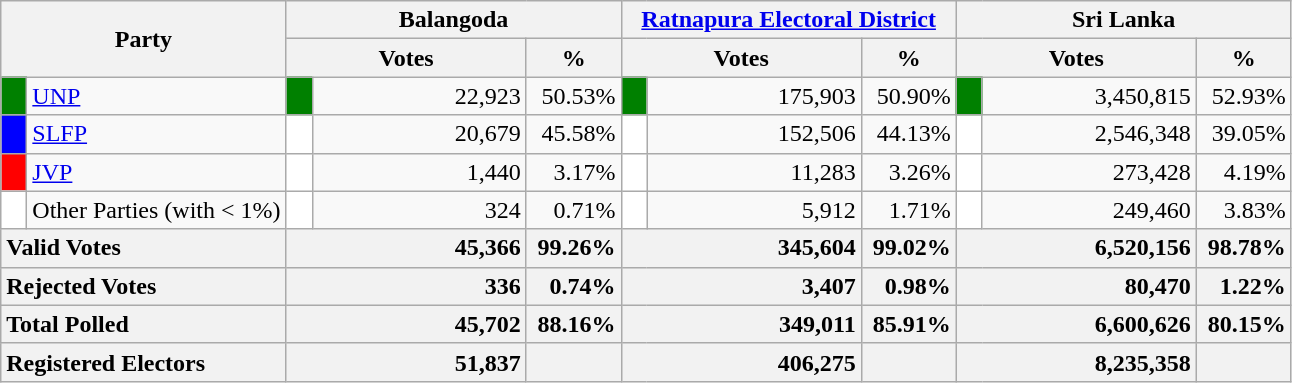<table class="wikitable">
<tr>
<th colspan="2" width="144px"rowspan="2">Party</th>
<th colspan="3" width="216px">Balangoda</th>
<th colspan="3" width="216px"><a href='#'>Ratnapura Electoral District</a></th>
<th colspan="3" width="216px">Sri Lanka</th>
</tr>
<tr>
<th colspan="2" width="144px">Votes</th>
<th>%</th>
<th colspan="2" width="144px">Votes</th>
<th>%</th>
<th colspan="2" width="144px">Votes</th>
<th>%</th>
</tr>
<tr>
<td style="background-color:green;" width="10px"></td>
<td style="text-align:left;"><a href='#'>UNP</a></td>
<td style="background-color:green;" width="10px"></td>
<td style="text-align:right;">22,923</td>
<td style="text-align:right;">50.53%</td>
<td style="background-color:green;" width="10px"></td>
<td style="text-align:right;">175,903</td>
<td style="text-align:right;">50.90%</td>
<td style="background-color:green;" width="10px"></td>
<td style="text-align:right;">3,450,815</td>
<td style="text-align:right;">52.93%</td>
</tr>
<tr>
<td style="background-color:blue;" width="10px"></td>
<td style="text-align:left;"><a href='#'>SLFP</a></td>
<td style="background-color:white;" width="10px"></td>
<td style="text-align:right;">20,679</td>
<td style="text-align:right;">45.58%</td>
<td style="background-color:white;" width="10px"></td>
<td style="text-align:right;">152,506</td>
<td style="text-align:right;">44.13%</td>
<td style="background-color:white;" width="10px"></td>
<td style="text-align:right;">2,546,348</td>
<td style="text-align:right;">39.05%</td>
</tr>
<tr>
<td style="background-color:red;" width="10px"></td>
<td style="text-align:left;"><a href='#'>JVP</a></td>
<td style="background-color:white;" width="10px"></td>
<td style="text-align:right;">1,440</td>
<td style="text-align:right;">3.17%</td>
<td style="background-color:white;" width="10px"></td>
<td style="text-align:right;">11,283</td>
<td style="text-align:right;">3.26%</td>
<td style="background-color:white;" width="10px"></td>
<td style="text-align:right;">273,428</td>
<td style="text-align:right;">4.19%</td>
</tr>
<tr>
<td style="background-color:white;" width="10px"></td>
<td style="text-align:left;">Other Parties (with < 1%)</td>
<td style="background-color:white;" width="10px"></td>
<td style="text-align:right;">324</td>
<td style="text-align:right;">0.71%</td>
<td style="background-color:white;" width="10px"></td>
<td style="text-align:right;">5,912</td>
<td style="text-align:right;">1.71%</td>
<td style="background-color:white;" width="10px"></td>
<td style="text-align:right;">249,460</td>
<td style="text-align:right;">3.83%</td>
</tr>
<tr>
<th colspan="2" width="144px"style="text-align:left;">Valid Votes</th>
<th style="text-align:right;"colspan="2" width="144px">45,366</th>
<th style="text-align:right;">99.26%</th>
<th style="text-align:right;"colspan="2" width="144px">345,604</th>
<th style="text-align:right;">99.02%</th>
<th style="text-align:right;"colspan="2" width="144px">6,520,156</th>
<th style="text-align:right;">98.78%</th>
</tr>
<tr>
<th colspan="2" width="144px"style="text-align:left;">Rejected Votes</th>
<th style="text-align:right;"colspan="2" width="144px">336</th>
<th style="text-align:right;">0.74%</th>
<th style="text-align:right;"colspan="2" width="144px">3,407</th>
<th style="text-align:right;">0.98%</th>
<th style="text-align:right;"colspan="2" width="144px">80,470</th>
<th style="text-align:right;">1.22%</th>
</tr>
<tr>
<th colspan="2" width="144px"style="text-align:left;">Total Polled</th>
<th style="text-align:right;"colspan="2" width="144px">45,702</th>
<th style="text-align:right;">88.16%</th>
<th style="text-align:right;"colspan="2" width="144px">349,011</th>
<th style="text-align:right;">85.91%</th>
<th style="text-align:right;"colspan="2" width="144px">6,600,626</th>
<th style="text-align:right;">80.15%</th>
</tr>
<tr>
<th colspan="2" width="144px"style="text-align:left;">Registered Electors</th>
<th style="text-align:right;"colspan="2" width="144px">51,837</th>
<th></th>
<th style="text-align:right;"colspan="2" width="144px">406,275</th>
<th></th>
<th style="text-align:right;"colspan="2" width="144px">8,235,358</th>
<th></th>
</tr>
</table>
